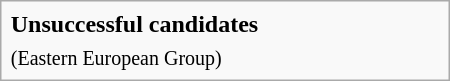<table class="infobox" style="width:300px;">
<tr>
<td><strong>Unsuccessful candidates</strong></td>
</tr>
<tr>
<td> <small>(Eastern European Group)</small></td>
</tr>
</table>
